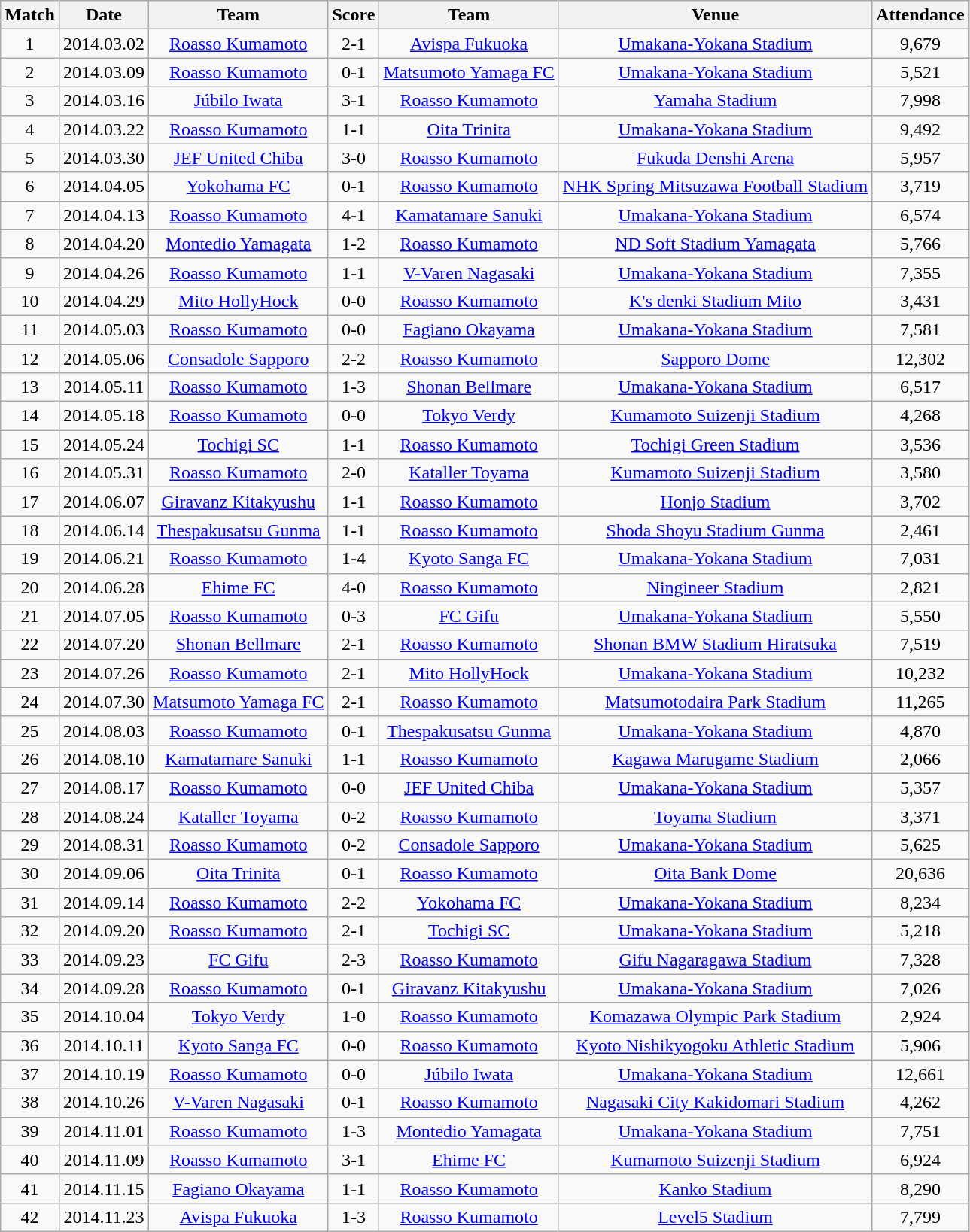<table class="wikitable" style="text-align:center;">
<tr>
<th>Match</th>
<th>Date</th>
<th>Team</th>
<th>Score</th>
<th>Team</th>
<th>Venue</th>
<th>Attendance</th>
</tr>
<tr>
<td>1</td>
<td>2014.03.02</td>
<td><a href='#'>Roasso Kumamoto</a></td>
<td>2-1</td>
<td><a href='#'>Avispa Fukuoka</a></td>
<td><a href='#'>Umakana-Yokana Stadium</a></td>
<td>9,679</td>
</tr>
<tr>
<td>2</td>
<td>2014.03.09</td>
<td><a href='#'>Roasso Kumamoto</a></td>
<td>0-1</td>
<td><a href='#'>Matsumoto Yamaga FC</a></td>
<td><a href='#'>Umakana-Yokana Stadium</a></td>
<td>5,521</td>
</tr>
<tr>
<td>3</td>
<td>2014.03.16</td>
<td><a href='#'>Júbilo Iwata</a></td>
<td>3-1</td>
<td><a href='#'>Roasso Kumamoto</a></td>
<td><a href='#'>Yamaha Stadium</a></td>
<td>7,998</td>
</tr>
<tr>
<td>4</td>
<td>2014.03.22</td>
<td><a href='#'>Roasso Kumamoto</a></td>
<td>1-1</td>
<td><a href='#'>Oita Trinita</a></td>
<td><a href='#'>Umakana-Yokana Stadium</a></td>
<td>9,492</td>
</tr>
<tr>
<td>5</td>
<td>2014.03.30</td>
<td><a href='#'>JEF United Chiba</a></td>
<td>3-0</td>
<td><a href='#'>Roasso Kumamoto</a></td>
<td><a href='#'>Fukuda Denshi Arena</a></td>
<td>5,957</td>
</tr>
<tr>
<td>6</td>
<td>2014.04.05</td>
<td><a href='#'>Yokohama FC</a></td>
<td>0-1</td>
<td><a href='#'>Roasso Kumamoto</a></td>
<td><a href='#'>NHK Spring Mitsuzawa Football Stadium</a></td>
<td>3,719</td>
</tr>
<tr>
<td>7</td>
<td>2014.04.13</td>
<td><a href='#'>Roasso Kumamoto</a></td>
<td>4-1</td>
<td><a href='#'>Kamatamare Sanuki</a></td>
<td><a href='#'>Umakana-Yokana Stadium</a></td>
<td>6,574</td>
</tr>
<tr>
<td>8</td>
<td>2014.04.20</td>
<td><a href='#'>Montedio Yamagata</a></td>
<td>1-2</td>
<td><a href='#'>Roasso Kumamoto</a></td>
<td><a href='#'>ND Soft Stadium Yamagata</a></td>
<td>5,766</td>
</tr>
<tr>
<td>9</td>
<td>2014.04.26</td>
<td><a href='#'>Roasso Kumamoto</a></td>
<td>1-1</td>
<td><a href='#'>V-Varen Nagasaki</a></td>
<td><a href='#'>Umakana-Yokana Stadium</a></td>
<td>7,355</td>
</tr>
<tr>
<td>10</td>
<td>2014.04.29</td>
<td><a href='#'>Mito HollyHock</a></td>
<td>0-0</td>
<td><a href='#'>Roasso Kumamoto</a></td>
<td><a href='#'>K's denki Stadium Mito</a></td>
<td>3,431</td>
</tr>
<tr>
<td>11</td>
<td>2014.05.03</td>
<td><a href='#'>Roasso Kumamoto</a></td>
<td>0-0</td>
<td><a href='#'>Fagiano Okayama</a></td>
<td><a href='#'>Umakana-Yokana Stadium</a></td>
<td>7,581</td>
</tr>
<tr>
<td>12</td>
<td>2014.05.06</td>
<td><a href='#'>Consadole Sapporo</a></td>
<td>2-2</td>
<td><a href='#'>Roasso Kumamoto</a></td>
<td><a href='#'>Sapporo Dome</a></td>
<td>12,302</td>
</tr>
<tr>
<td>13</td>
<td>2014.05.11</td>
<td><a href='#'>Roasso Kumamoto</a></td>
<td>1-3</td>
<td><a href='#'>Shonan Bellmare</a></td>
<td><a href='#'>Umakana-Yokana Stadium</a></td>
<td>6,517</td>
</tr>
<tr>
<td>14</td>
<td>2014.05.18</td>
<td><a href='#'>Roasso Kumamoto</a></td>
<td>0-0</td>
<td><a href='#'>Tokyo Verdy</a></td>
<td><a href='#'>Kumamoto Suizenji Stadium</a></td>
<td>4,268</td>
</tr>
<tr>
<td>15</td>
<td>2014.05.24</td>
<td><a href='#'>Tochigi SC</a></td>
<td>1-1</td>
<td><a href='#'>Roasso Kumamoto</a></td>
<td><a href='#'>Tochigi Green Stadium</a></td>
<td>3,536</td>
</tr>
<tr>
<td>16</td>
<td>2014.05.31</td>
<td><a href='#'>Roasso Kumamoto</a></td>
<td>2-0</td>
<td><a href='#'>Kataller Toyama</a></td>
<td><a href='#'>Kumamoto Suizenji Stadium</a></td>
<td>3,580</td>
</tr>
<tr>
<td>17</td>
<td>2014.06.07</td>
<td><a href='#'>Giravanz Kitakyushu</a></td>
<td>1-1</td>
<td><a href='#'>Roasso Kumamoto</a></td>
<td><a href='#'>Honjo Stadium</a></td>
<td>3,702</td>
</tr>
<tr>
<td>18</td>
<td>2014.06.14</td>
<td><a href='#'>Thespakusatsu Gunma</a></td>
<td>1-1</td>
<td><a href='#'>Roasso Kumamoto</a></td>
<td><a href='#'>Shoda Shoyu Stadium Gunma</a></td>
<td>2,461</td>
</tr>
<tr>
<td>19</td>
<td>2014.06.21</td>
<td><a href='#'>Roasso Kumamoto</a></td>
<td>1-4</td>
<td><a href='#'>Kyoto Sanga FC</a></td>
<td><a href='#'>Umakana-Yokana Stadium</a></td>
<td>7,031</td>
</tr>
<tr>
<td>20</td>
<td>2014.06.28</td>
<td><a href='#'>Ehime FC</a></td>
<td>4-0</td>
<td><a href='#'>Roasso Kumamoto</a></td>
<td><a href='#'>Ningineer Stadium</a></td>
<td>2,821</td>
</tr>
<tr>
<td>21</td>
<td>2014.07.05</td>
<td><a href='#'>Roasso Kumamoto</a></td>
<td>0-3</td>
<td><a href='#'>FC Gifu</a></td>
<td><a href='#'>Umakana-Yokana Stadium</a></td>
<td>5,550</td>
</tr>
<tr>
<td>22</td>
<td>2014.07.20</td>
<td><a href='#'>Shonan Bellmare</a></td>
<td>2-1</td>
<td><a href='#'>Roasso Kumamoto</a></td>
<td><a href='#'>Shonan BMW Stadium Hiratsuka</a></td>
<td>7,519</td>
</tr>
<tr>
<td>23</td>
<td>2014.07.26</td>
<td><a href='#'>Roasso Kumamoto</a></td>
<td>2-1</td>
<td><a href='#'>Mito HollyHock</a></td>
<td><a href='#'>Umakana-Yokana Stadium</a></td>
<td>10,232</td>
</tr>
<tr>
<td>24</td>
<td>2014.07.30</td>
<td><a href='#'>Matsumoto Yamaga FC</a></td>
<td>2-1</td>
<td><a href='#'>Roasso Kumamoto</a></td>
<td><a href='#'>Matsumotodaira Park Stadium</a></td>
<td>11,265</td>
</tr>
<tr>
<td>25</td>
<td>2014.08.03</td>
<td><a href='#'>Roasso Kumamoto</a></td>
<td>0-1</td>
<td><a href='#'>Thespakusatsu Gunma</a></td>
<td><a href='#'>Umakana-Yokana Stadium</a></td>
<td>4,870</td>
</tr>
<tr>
<td>26</td>
<td>2014.08.10</td>
<td><a href='#'>Kamatamare Sanuki</a></td>
<td>1-1</td>
<td><a href='#'>Roasso Kumamoto</a></td>
<td><a href='#'>Kagawa Marugame Stadium</a></td>
<td>2,066</td>
</tr>
<tr>
<td>27</td>
<td>2014.08.17</td>
<td><a href='#'>Roasso Kumamoto</a></td>
<td>0-0</td>
<td><a href='#'>JEF United Chiba</a></td>
<td><a href='#'>Umakana-Yokana Stadium</a></td>
<td>5,357</td>
</tr>
<tr>
<td>28</td>
<td>2014.08.24</td>
<td><a href='#'>Kataller Toyama</a></td>
<td>0-2</td>
<td><a href='#'>Roasso Kumamoto</a></td>
<td><a href='#'>Toyama Stadium</a></td>
<td>3,371</td>
</tr>
<tr>
<td>29</td>
<td>2014.08.31</td>
<td><a href='#'>Roasso Kumamoto</a></td>
<td>0-2</td>
<td><a href='#'>Consadole Sapporo</a></td>
<td><a href='#'>Umakana-Yokana Stadium</a></td>
<td>5,625</td>
</tr>
<tr>
<td>30</td>
<td>2014.09.06</td>
<td><a href='#'>Oita Trinita</a></td>
<td>0-1</td>
<td><a href='#'>Roasso Kumamoto</a></td>
<td><a href='#'>Oita Bank Dome</a></td>
<td>20,636</td>
</tr>
<tr>
<td>31</td>
<td>2014.09.14</td>
<td><a href='#'>Roasso Kumamoto</a></td>
<td>2-2</td>
<td><a href='#'>Yokohama FC</a></td>
<td><a href='#'>Umakana-Yokana Stadium</a></td>
<td>8,234</td>
</tr>
<tr>
<td>32</td>
<td>2014.09.20</td>
<td><a href='#'>Roasso Kumamoto</a></td>
<td>2-1</td>
<td><a href='#'>Tochigi SC</a></td>
<td><a href='#'>Umakana-Yokana Stadium</a></td>
<td>5,218</td>
</tr>
<tr>
<td>33</td>
<td>2014.09.23</td>
<td><a href='#'>FC Gifu</a></td>
<td>2-3</td>
<td><a href='#'>Roasso Kumamoto</a></td>
<td><a href='#'>Gifu Nagaragawa Stadium</a></td>
<td>7,328</td>
</tr>
<tr>
<td>34</td>
<td>2014.09.28</td>
<td><a href='#'>Roasso Kumamoto</a></td>
<td>0-1</td>
<td><a href='#'>Giravanz Kitakyushu</a></td>
<td><a href='#'>Umakana-Yokana Stadium</a></td>
<td>7,026</td>
</tr>
<tr>
<td>35</td>
<td>2014.10.04</td>
<td><a href='#'>Tokyo Verdy</a></td>
<td>1-0</td>
<td><a href='#'>Roasso Kumamoto</a></td>
<td><a href='#'>Komazawa Olympic Park Stadium</a></td>
<td>2,924</td>
</tr>
<tr>
<td>36</td>
<td>2014.10.11</td>
<td><a href='#'>Kyoto Sanga FC</a></td>
<td>0-0</td>
<td><a href='#'>Roasso Kumamoto</a></td>
<td><a href='#'>Kyoto Nishikyogoku Athletic Stadium</a></td>
<td>5,906</td>
</tr>
<tr>
<td>37</td>
<td>2014.10.19</td>
<td><a href='#'>Roasso Kumamoto</a></td>
<td>0-0</td>
<td><a href='#'>Júbilo Iwata</a></td>
<td><a href='#'>Umakana-Yokana Stadium</a></td>
<td>12,661</td>
</tr>
<tr>
<td>38</td>
<td>2014.10.26</td>
<td><a href='#'>V-Varen Nagasaki</a></td>
<td>0-1</td>
<td><a href='#'>Roasso Kumamoto</a></td>
<td><a href='#'>Nagasaki City Kakidomari Stadium</a></td>
<td>4,262</td>
</tr>
<tr>
<td>39</td>
<td>2014.11.01</td>
<td><a href='#'>Roasso Kumamoto</a></td>
<td>1-3</td>
<td><a href='#'>Montedio Yamagata</a></td>
<td><a href='#'>Umakana-Yokana Stadium</a></td>
<td>7,751</td>
</tr>
<tr>
<td>40</td>
<td>2014.11.09</td>
<td><a href='#'>Roasso Kumamoto</a></td>
<td>3-1</td>
<td><a href='#'>Ehime FC</a></td>
<td><a href='#'>Kumamoto Suizenji Stadium</a></td>
<td>6,924</td>
</tr>
<tr>
<td>41</td>
<td>2014.11.15</td>
<td><a href='#'>Fagiano Okayama</a></td>
<td>1-1</td>
<td><a href='#'>Roasso Kumamoto</a></td>
<td><a href='#'>Kanko Stadium</a></td>
<td>8,290</td>
</tr>
<tr>
<td>42</td>
<td>2014.11.23</td>
<td><a href='#'>Avispa Fukuoka</a></td>
<td>1-3</td>
<td><a href='#'>Roasso Kumamoto</a></td>
<td><a href='#'>Level5 Stadium</a></td>
<td>7,799</td>
</tr>
</table>
